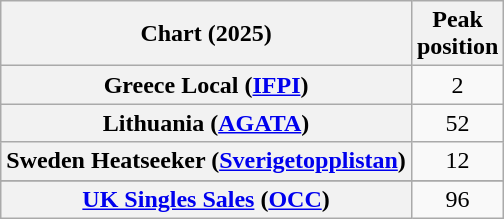<table class="wikitable sortable plainrowheaders" style="text-align:center">
<tr>
<th scope="col">Chart (2025)</th>
<th scope="col">Peak<br>position</th>
</tr>
<tr>
<th scope="row">Greece Local (<a href='#'>IFPI</a>)</th>
<td>2</td>
</tr>
<tr>
<th scope="row">Lithuania (<a href='#'>AGATA</a>)</th>
<td>52</td>
</tr>
<tr>
<th scope="row">Sweden Heatseeker (<a href='#'>Sverigetopplistan</a>)</th>
<td>12</td>
</tr>
<tr>
</tr>
<tr>
</tr>
<tr>
<th scope="row"><a href='#'>UK Singles Sales</a> (<a href='#'>OCC</a>)</th>
<td>96</td>
</tr>
</table>
